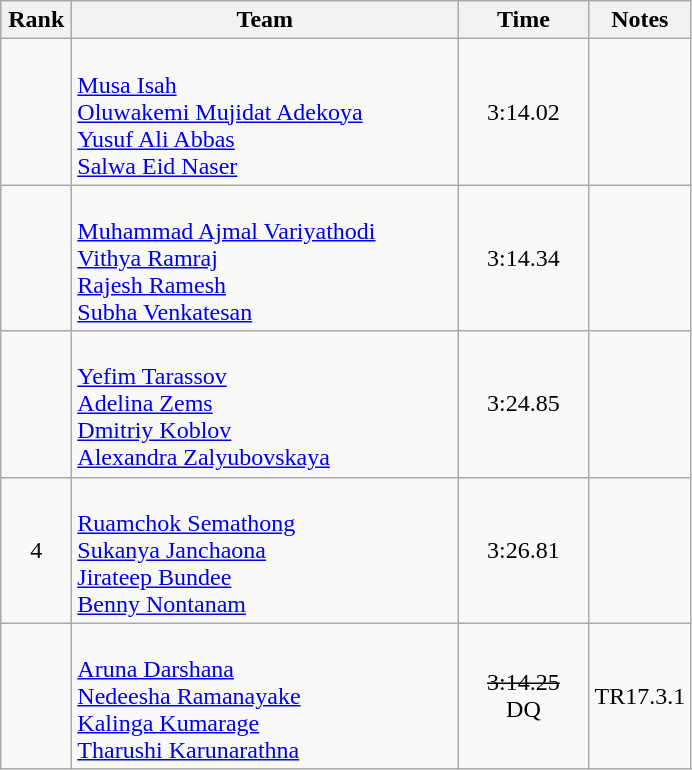<table class="wikitable" style="text-align:center">
<tr>
<th width=40>Rank</th>
<th width=250>Team</th>
<th width=80>Time</th>
<th width=50>Notes</th>
</tr>
<tr>
<td></td>
<td align=left><br><a href='#'>Musa Isah</a><br><a href='#'>Oluwakemi Mujidat Adekoya</a><br><a href='#'>Yusuf Ali Abbas</a><br><a href='#'>Salwa Eid Naser</a></td>
<td>3:14.02</td>
<td></td>
</tr>
<tr>
<td></td>
<td align=left><br><a href='#'>Muhammad Ajmal Variyathodi</a><br><a href='#'>Vithya Ramraj</a><br><a href='#'>Rajesh Ramesh</a><br><a href='#'>Subha Venkatesan</a></td>
<td>3:14.34</td>
<td></td>
</tr>
<tr>
<td></td>
<td align=left><br><a href='#'>Yefim Tarassov</a><br><a href='#'>Adelina Zems</a><br><a href='#'>Dmitriy Koblov</a><br><a href='#'>Alexandra Zalyubovskaya</a></td>
<td>3:24.85</td>
<td></td>
</tr>
<tr>
<td>4</td>
<td align=left><br><a href='#'>Ruamchok Semathong</a><br><a href='#'>Sukanya Janchaona</a><br><a href='#'>Jirateep Bundee</a><br><a href='#'>Benny Nontanam</a></td>
<td>3:26.81</td>
<td></td>
</tr>
<tr>
<td></td>
<td align=left><br><a href='#'>Aruna Darshana</a><br><a href='#'>Nedeesha Ramanayake</a><br><a href='#'>Kalinga Kumarage</a><br><a href='#'>Tharushi Karunarathna</a></td>
<td><s>3:14.25</s><br>DQ</td>
<td>TR17.3.1</td>
</tr>
</table>
